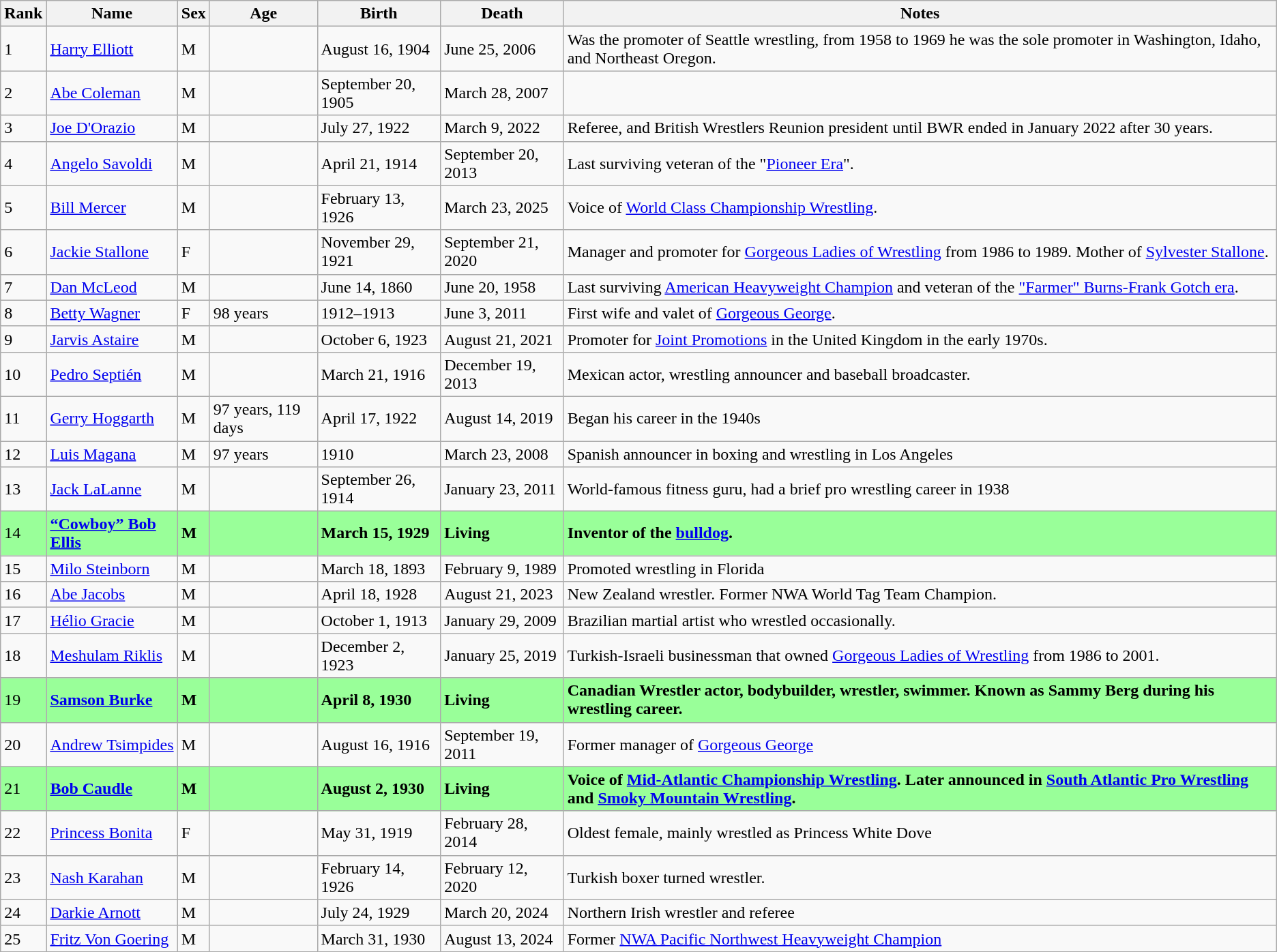<table class="wikitable">
<tr>
<th>Rank</th>
<th>Name</th>
<th>Sex</th>
<th>Age</th>
<th>Birth</th>
<th>Death</th>
<th>Notes</th>
</tr>
<tr>
<td>1</td>
<td><a href='#'>Harry Elliott</a></td>
<td>M</td>
<td></td>
<td>August 16, 1904</td>
<td>June 25, 2006</td>
<td>Was the promoter of Seattle wrestling, from 1958 to 1969 he was the sole promoter in Washington, Idaho, and Northeast Oregon.</td>
</tr>
<tr>
<td>2</td>
<td><a href='#'>Abe Coleman</a></td>
<td>M</td>
<td></td>
<td>September 20, 1905</td>
<td>March 28, 2007</td>
<td></td>
</tr>
<tr>
<td>3</td>
<td><a href='#'>Joe D'Orazio</a></td>
<td>M</td>
<td></td>
<td>July 27, 1922</td>
<td>March 9, 2022</td>
<td>Referee, and British Wrestlers Reunion president until BWR ended in January 2022 after 30 years.</td>
</tr>
<tr>
<td>4</td>
<td><a href='#'>Angelo Savoldi</a></td>
<td>M</td>
<td></td>
<td>April 21, 1914</td>
<td>September 20, 2013</td>
<td>Last surviving veteran of the "<a href='#'>Pioneer Era</a>".</td>
</tr>
<tr>
<td>5</td>
<td><a href='#'>Bill Mercer</a></td>
<td>M</td>
<td></td>
<td>February 13, 1926</td>
<td>March 23, 2025</td>
<td>Voice of <a href='#'>World Class Championship Wrestling</a>.</td>
</tr>
<tr>
<td>6</td>
<td><a href='#'>Jackie Stallone</a></td>
<td>F</td>
<td></td>
<td>November 29, 1921</td>
<td>September 21, 2020</td>
<td>Manager and promoter for <a href='#'>Gorgeous Ladies of Wrestling</a> from 1986 to 1989. Mother of <a href='#'>Sylvester Stallone</a>.</td>
</tr>
<tr>
<td>7</td>
<td><a href='#'>Dan McLeod</a></td>
<td>M</td>
<td></td>
<td>June 14, 1860</td>
<td>June 20, 1958</td>
<td>Last surviving <a href='#'>American Heavyweight Champion</a> and veteran of the <a href='#'>"Farmer" Burns-Frank Gotch era</a>.</td>
</tr>
<tr>
<td>8</td>
<td><a href='#'>Betty Wagner</a></td>
<td>F</td>
<td>98 years</td>
<td>1912–1913</td>
<td>June 3, 2011</td>
<td>First wife and valet of <a href='#'>Gorgeous George</a>.</td>
</tr>
<tr>
<td>9</td>
<td><a href='#'>Jarvis Astaire</a></td>
<td>M</td>
<td></td>
<td>October 6, 1923</td>
<td>August 21, 2021</td>
<td>Promoter for <a href='#'>Joint Promotions</a> in the United Kingdom in the early 1970s.</td>
</tr>
<tr>
<td>10</td>
<td><a href='#'>Pedro Septién</a></td>
<td>M</td>
<td></td>
<td>March 21, 1916</td>
<td>December 19, 2013</td>
<td>Mexican actor, wrestling announcer and baseball broadcaster.</td>
</tr>
<tr>
<td>11</td>
<td><a href='#'>Gerry Hoggarth</a></td>
<td>M</td>
<td>97 years, 119 days</td>
<td>April 17, 1922</td>
<td>August 14, 2019</td>
<td>Began his career in the 1940s</td>
</tr>
<tr>
<td>12</td>
<td><a href='#'>Luis Magana</a></td>
<td>M</td>
<td>97 years</td>
<td>1910</td>
<td>March 23, 2008</td>
<td>Spanish announcer in boxing and wrestling in Los Angeles</td>
</tr>
<tr>
<td>13</td>
<td><a href='#'>Jack LaLanne</a></td>
<td>M</td>
<td></td>
<td>September 26, 1914</td>
<td>January 23, 2011</td>
<td>World-famous fitness guru, had a brief pro wrestling career in 1938</td>
</tr>
<tr>
<td bgcolor="99FF99">14</td>
<td bgcolor="99FF99"><strong><a href='#'>“Cowboy” Bob Ellis</a></strong></td>
<td bgcolor="99FF99"><strong>M</strong></td>
<td bgcolor="99FF99"><strong></strong></td>
<td bgcolor="99FF99"><strong>March 15, 1929</strong></td>
<td bgcolor="99FF99"><strong>Living</strong></td>
<td bgcolor="99FF99"><strong>Inventor of the <a href='#'>bulldog</a>.</strong></td>
</tr>
<tr>
<td>15</td>
<td><a href='#'>Milo Steinborn</a></td>
<td>M</td>
<td></td>
<td>March 18, 1893</td>
<td>February 9, 1989</td>
<td>Promoted wrestling in Florida</td>
</tr>
<tr>
<td>16</td>
<td><a href='#'>Abe Jacobs</a></td>
<td>M</td>
<td></td>
<td>April 18, 1928</td>
<td>August 21, 2023</td>
<td>New Zealand wrestler. Former NWA World Tag Team Champion.</td>
</tr>
<tr>
<td>17</td>
<td><a href='#'>Hélio Gracie</a></td>
<td>M</td>
<td></td>
<td>October 1, 1913</td>
<td>January 29, 2009</td>
<td>Brazilian martial artist who wrestled occasionally.</td>
</tr>
<tr>
<td>18</td>
<td><a href='#'>Meshulam Riklis</a></td>
<td>M</td>
<td></td>
<td>December 2, 1923</td>
<td>January 25, 2019</td>
<td>Turkish-Israeli businessman that owned <a href='#'>Gorgeous Ladies of Wrestling</a> from 1986 to 2001.</td>
</tr>
<tr>
<td bgcolor="99FF99">19</td>
<td bgcolor="99FF99"><strong><a href='#'>Samson Burke</a></strong></td>
<td bgcolor="99FF99"><strong>M</strong></td>
<td bgcolor="99FF99"><strong></strong></td>
<td bgcolor="99FF99"><strong>April 8, 1930</strong></td>
<td bgcolor="99FF99"><strong>Living</strong></td>
<td bgcolor="99FF99"><strong>Canadian Wrestler actor, bodybuilder, wrestler, swimmer. Known as Sammy Berg during his wrestling career.</strong></td>
</tr>
<tr>
<td>20</td>
<td><a href='#'>Andrew Tsimpides</a></td>
<td>M</td>
<td></td>
<td>August 16, 1916</td>
<td>September 19, 2011</td>
<td>Former manager of <a href='#'>Gorgeous George</a></td>
</tr>
<tr>
<td bgcolor="99FF99">21</td>
<td bgcolor="99FF99"><strong><a href='#'>Bob Caudle</a></strong></td>
<td bgcolor="99FF99"><strong>M</strong></td>
<td bgcolor="99FF99"><strong></strong></td>
<td bgcolor="99FF99"><strong>August 2, 1930</strong></td>
<td bgcolor="99FF99"><strong>Living</strong></td>
<td bgcolor="99FF99"><strong>Voice of <a href='#'>Mid-Atlantic Championship Wrestling</a>. Later announced in <a href='#'>South Atlantic Pro Wrestling</a> and <a href='#'>Smoky Mountain Wrestling</a>.</strong></td>
</tr>
<tr>
<td>22</td>
<td><a href='#'>Princess Bonita</a></td>
<td>F</td>
<td></td>
<td>May 31, 1919</td>
<td>February 28, 2014</td>
<td>Oldest female, mainly wrestled as Princess White Dove</td>
</tr>
<tr>
<td>23</td>
<td><a href='#'>Nash Karahan</a></td>
<td>M</td>
<td></td>
<td>February 14, 1926</td>
<td>February 12, 2020</td>
<td>Turkish boxer turned wrestler.</td>
</tr>
<tr>
<td>24</td>
<td><a href='#'>Darkie Arnott</a></td>
<td>M</td>
<td></td>
<td>July 24, 1929</td>
<td>March 20, 2024</td>
<td>Northern Irish wrestler and referee</td>
</tr>
<tr>
<td>25</td>
<td><a href='#'>Fritz Von Goering</a></td>
<td>M</td>
<td></td>
<td>March 31, 1930</td>
<td>August 13, 2024</td>
<td>Former <a href='#'>NWA Pacific Northwest Heavyweight Champion</a></td>
</tr>
</table>
